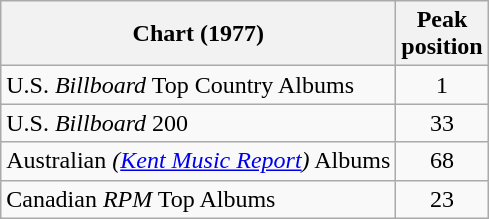<table class="wikitable">
<tr>
<th>Chart (1977)</th>
<th>Peak<br>position</th>
</tr>
<tr>
<td>U.S. <em>Billboard</em> Top Country Albums</td>
<td align="center">1</td>
</tr>
<tr>
<td>U.S. <em>Billboard</em> 200</td>
<td align="center">33</td>
</tr>
<tr>
<td>Australian <em>(<a href='#'>Kent Music Report</a>)</em> Albums</td>
<td align="center">68</td>
</tr>
<tr>
<td>Canadian <em>RPM</em> Top Albums</td>
<td align="center">23</td>
</tr>
</table>
